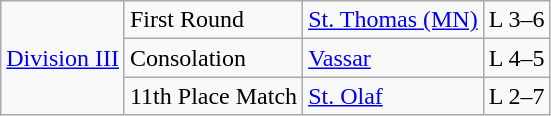<table class="wikitable">
<tr>
<td rowspan="5"><a href='#'>Division III</a></td>
<td>First Round</td>
<td><a href='#'>St. Thomas (MN)</a></td>
<td>L 3–6</td>
</tr>
<tr>
<td>Consolation</td>
<td><a href='#'>Vassar</a></td>
<td>L 4–5</td>
</tr>
<tr>
<td>11th Place Match</td>
<td><a href='#'>St. Olaf</a></td>
<td>L 2–7</td>
</tr>
</table>
